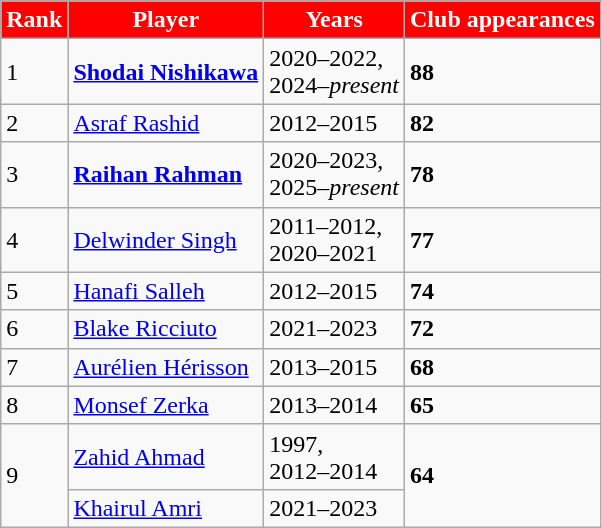<table class="wikitable">
<tr>
<th style="background:red; color:white; text-align:center;">Rank</th>
<th style="background:red; color:white; text-align:center;">Player</th>
<th style="background:red; color:white; text-align:center;">Years</th>
<th style="background:red; color:white; text-align:center;">Club appearances</th>
</tr>
<tr>
<td>1</td>
<td> <strong><a href='#'>Shodai Nishikawa</a></strong></td>
<td>2020–2022,<br>2024–<em>present</em></td>
<td><strong>88</strong></td>
</tr>
<tr>
<td>2</td>
<td> <a href='#'>Asraf Rashid</a></td>
<td>2012–2015</td>
<td><strong>82</strong></td>
</tr>
<tr>
<td>3</td>
<td> <a href='#'><strong>Raihan Rahman</strong></a></td>
<td>2020–2023,<br>2025–<em>present</em></td>
<td><strong>78</strong></td>
</tr>
<tr>
<td>4</td>
<td> <a href='#'>Delwinder Singh</a></td>
<td>2011–2012,<br>2020–2021</td>
<td><strong>77</strong></td>
</tr>
<tr>
<td>5</td>
<td> <a href='#'>Hanafi Salleh</a></td>
<td>2012–2015</td>
<td><strong>74</strong></td>
</tr>
<tr>
<td>6</td>
<td> <a href='#'>Blake Ricciuto</a></td>
<td>2021–2023</td>
<td><strong>72</strong></td>
</tr>
<tr>
<td>7</td>
<td> <a href='#'>Aurélien Hérisson</a></td>
<td>2013–2015</td>
<td><strong>68</strong></td>
</tr>
<tr>
<td>8</td>
<td> <a href='#'>Monsef Zerka</a></td>
<td>2013–2014</td>
<td><strong>65</strong></td>
</tr>
<tr>
<td rowspan="2">9</td>
<td> <a href='#'>Zahid Ahmad</a></td>
<td>1997,<br>2012–2014</td>
<td rowspan="2"><strong>64</strong></td>
</tr>
<tr>
<td> <a href='#'>Khairul Amri</a></td>
<td>2021–2023</td>
</tr>
</table>
